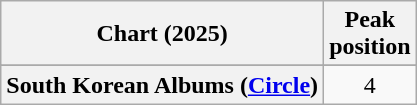<table class="wikitable sortable plainrowheaders" style="text-align:center">
<tr>
<th scope="col">Chart (2025)</th>
<th scope="col">Peak<br>position</th>
</tr>
<tr>
</tr>
<tr>
<th scope="row">South Korean Albums (<a href='#'>Circle</a>)</th>
<td>4</td>
</tr>
</table>
